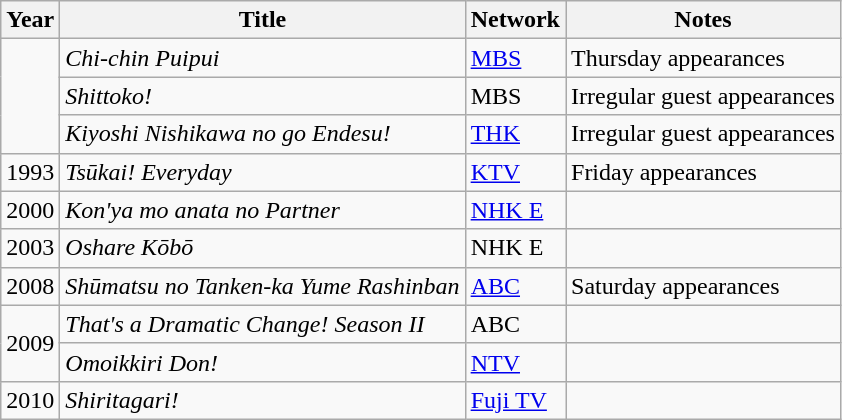<table class="wikitable">
<tr>
<th>Year</th>
<th>Title</th>
<th>Network</th>
<th>Notes</th>
</tr>
<tr>
<td rowspan="3"></td>
<td><em>Chi-chin Puipui</em></td>
<td><a href='#'>MBS</a></td>
<td>Thursday appearances</td>
</tr>
<tr>
<td><em>Shittoko!</em></td>
<td>MBS</td>
<td>Irregular guest appearances</td>
</tr>
<tr>
<td><em>Kiyoshi Nishikawa no go Endesu!</em></td>
<td><a href='#'>THK</a></td>
<td>Irregular guest appearances</td>
</tr>
<tr>
<td>1993</td>
<td><em>Tsūkai! Everyday</em></td>
<td><a href='#'>KTV</a></td>
<td>Friday appearances</td>
</tr>
<tr>
<td>2000</td>
<td><em>Kon'ya mo anata no Partner</em></td>
<td><a href='#'>NHK E</a></td>
<td></td>
</tr>
<tr>
<td>2003</td>
<td><em>Oshare Kōbō</em></td>
<td>NHK E</td>
<td></td>
</tr>
<tr>
<td>2008</td>
<td><em>Shūmatsu no Tanken-ka Yume Rashinban</em></td>
<td><a href='#'>ABC</a></td>
<td>Saturday appearances</td>
</tr>
<tr>
<td rowspan="2">2009</td>
<td><em>That's a Dramatic Change! Season II</em></td>
<td>ABC</td>
<td></td>
</tr>
<tr>
<td><em>Omoikkiri Don!</em></td>
<td><a href='#'>NTV</a></td>
<td></td>
</tr>
<tr>
<td>2010</td>
<td><em>Shiritagari!</em></td>
<td><a href='#'>Fuji TV</a></td>
<td></td>
</tr>
</table>
